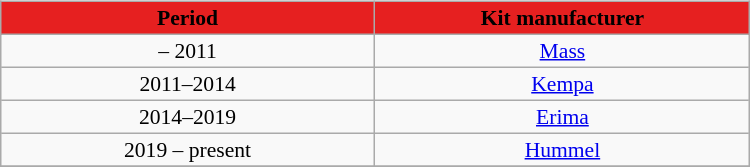<table width=50% align="left">
<tr>
<td valign=top width=60%><br><table align=center border=1 width=80% cellpadding="2" cellspacing="0" style="background: #f9f9f9; border: 1px #aaa solid; border-collapse: collapse; font-size: 90%; text-align: center">
<tr align=center bgcolor=#E62020 style=“color:black;">
<th width=50%><span>Period</span></th>
<th width=50%><span>Kit manufacturer</span></th>
</tr>
<tr>
<td align=center> – 2011</td>
<td> <a href='#'>Mass</a></td>
</tr>
<tr>
<td align=center>2011–2014</td>
<td> <a href='#'>Kempa</a></td>
</tr>
<tr>
<td align=center>2014–2019</td>
<td> <a href='#'>Erima</a></td>
</tr>
<tr>
<td align=center>2019 – present</td>
<td> <a href='#'>Hummel</a></td>
</tr>
<tr>
</tr>
</table>
</td>
</tr>
</table>
